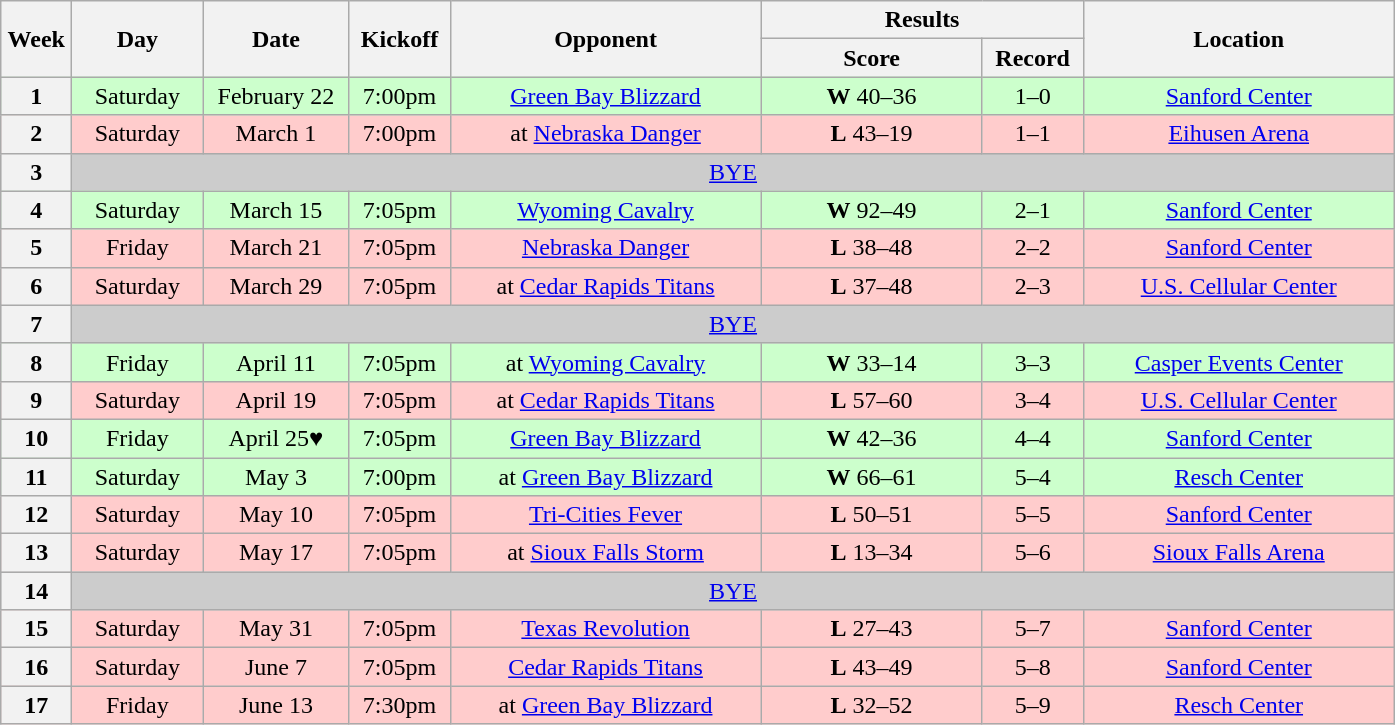<table class="wikitable">
<tr>
<th rowspan="2" width="40">Week</th>
<th rowspan="2" width="80">Day</th>
<th rowspan="2" width="90">Date</th>
<th rowspan="2" width="60">Kickoff</th>
<th rowspan="2" width="200">Opponent</th>
<th colspan="2" width="200">Results</th>
<th rowspan="2" width="200">Location</th>
</tr>
<tr>
<th width="140">Score</th>
<th width="60">Record</th>
</tr>
<tr align="center" bgcolor="#CCFFCC">
<th>1</th>
<td>Saturday</td>
<td>February 22</td>
<td>7:00pm</td>
<td><a href='#'>Green Bay Blizzard</a></td>
<td><strong>W</strong> 40–36</td>
<td>1–0</td>
<td><a href='#'>Sanford Center</a></td>
</tr>
<tr align="center" bgcolor="#FFCCCC">
<th>2</th>
<td>Saturday</td>
<td>March 1</td>
<td>7:00pm</td>
<td>at <a href='#'>Nebraska Danger</a></td>
<td><strong>L</strong> 43–19</td>
<td>1–1</td>
<td><a href='#'>Eihusen Arena</a></td>
</tr>
<tr align="center" bgcolor="#CCCCCC">
<th>3</th>
<td colSpan=7><a href='#'>BYE</a></td>
</tr>
<tr align="center" bgcolor="#CCFFCC">
<th>4</th>
<td>Saturday</td>
<td>March 15</td>
<td>7:05pm</td>
<td><a href='#'>Wyoming Cavalry</a></td>
<td><strong>W</strong> 92–49</td>
<td>2–1</td>
<td><a href='#'>Sanford Center</a></td>
</tr>
<tr align="center" bgcolor="#FFCCCC">
<th>5</th>
<td>Friday</td>
<td>March 21</td>
<td>7:05pm</td>
<td><a href='#'>Nebraska Danger</a></td>
<td><strong>L</strong> 38–48</td>
<td>2–2</td>
<td><a href='#'>Sanford Center</a></td>
</tr>
<tr align="center" bgcolor="#FFCCCC">
<th>6</th>
<td>Saturday</td>
<td>March 29</td>
<td>7:05pm</td>
<td>at <a href='#'>Cedar Rapids Titans</a></td>
<td><strong>L</strong> 37–48</td>
<td>2–3</td>
<td><a href='#'>U.S. Cellular Center</a></td>
</tr>
<tr align="center" bgcolor="#CCCCCC">
<th>7</th>
<td colSpan=7><a href='#'>BYE</a></td>
</tr>
<tr align="center" bgcolor="#CCFFCC">
<th>8</th>
<td>Friday</td>
<td>April 11</td>
<td>7:05pm</td>
<td>at <a href='#'>Wyoming Cavalry</a></td>
<td><strong>W</strong> 33–14</td>
<td>3–3</td>
<td><a href='#'>Casper Events Center</a></td>
</tr>
<tr align="center" bgcolor="#FFCCCC">
<th>9</th>
<td>Saturday</td>
<td>April 19</td>
<td>7:05pm</td>
<td>at <a href='#'>Cedar Rapids Titans</a></td>
<td><strong>L</strong> 57–60</td>
<td>3–4</td>
<td><a href='#'>U.S. Cellular Center</a></td>
</tr>
<tr align="center" bgcolor="#CCFFCC">
<th>10</th>
<td>Friday</td>
<td>April 25♥</td>
<td>7:05pm</td>
<td><a href='#'>Green Bay Blizzard</a></td>
<td><strong>W</strong> 42–36</td>
<td>4–4</td>
<td><a href='#'>Sanford Center</a></td>
</tr>
<tr align="center" bgcolor="#CCFFCC">
<th>11</th>
<td>Saturday</td>
<td>May 3</td>
<td>7:00pm</td>
<td>at <a href='#'>Green Bay Blizzard</a></td>
<td><strong>W</strong> 66–61</td>
<td>5–4</td>
<td><a href='#'>Resch Center</a></td>
</tr>
<tr align="center" bgcolor="#FFCCCC">
<th>12</th>
<td>Saturday</td>
<td>May 10</td>
<td>7:05pm</td>
<td><a href='#'>Tri-Cities Fever</a></td>
<td><strong>L</strong> 50–51</td>
<td>5–5</td>
<td><a href='#'>Sanford Center</a></td>
</tr>
<tr align="center" bgcolor="#FFCCCC">
<th>13</th>
<td>Saturday</td>
<td>May 17</td>
<td>7:05pm</td>
<td>at <a href='#'>Sioux Falls Storm</a></td>
<td><strong>L</strong> 13–34</td>
<td>5–6</td>
<td><a href='#'>Sioux Falls Arena</a></td>
</tr>
<tr align="center" bgcolor="#CCCCCC">
<th>14</th>
<td colSpan=7><a href='#'>BYE</a></td>
</tr>
<tr align="center" bgcolor="#FFCCCC">
<th>15</th>
<td>Saturday</td>
<td>May 31</td>
<td>7:05pm</td>
<td><a href='#'>Texas Revolution</a></td>
<td><strong>L</strong> 27–43</td>
<td>5–7</td>
<td><a href='#'>Sanford Center</a></td>
</tr>
<tr align="center" bgcolor="#FFCCCC">
<th>16</th>
<td>Saturday</td>
<td>June 7</td>
<td>7:05pm</td>
<td><a href='#'>Cedar Rapids Titans</a></td>
<td><strong>L</strong> 43–49</td>
<td>5–8</td>
<td><a href='#'>Sanford Center</a></td>
</tr>
<tr align="center" bgcolor="#FFCCCC">
<th>17</th>
<td>Friday</td>
<td>June 13</td>
<td>7:30pm</td>
<td>at <a href='#'>Green Bay Blizzard</a></td>
<td><strong>L</strong> 32–52</td>
<td>5–9</td>
<td><a href='#'>Resch Center</a></td>
</tr>
</table>
